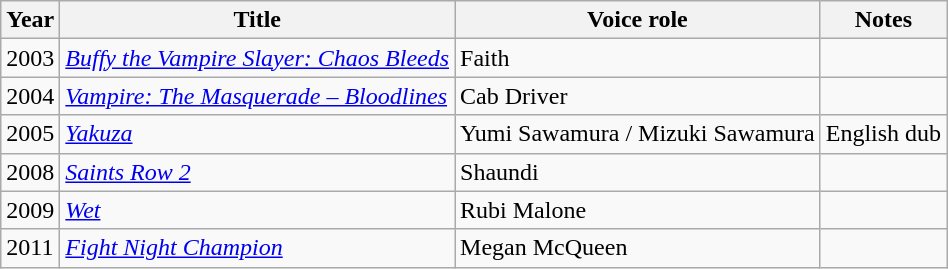<table class="wikitable sortable">
<tr>
<th>Year</th>
<th>Title</th>
<th>Voice role</th>
<th class="unsortable">Notes</th>
</tr>
<tr>
<td>2003</td>
<td><em><a href='#'>Buffy the Vampire Slayer: Chaos Bleeds</a></em></td>
<td>Faith</td>
<td></td>
</tr>
<tr>
<td>2004</td>
<td><em><a href='#'>Vampire: The Masquerade – Bloodlines</a></em></td>
<td>Cab Driver</td>
<td></td>
</tr>
<tr>
<td>2005</td>
<td><em><a href='#'>Yakuza</a></em></td>
<td>Yumi Sawamura / Mizuki Sawamura</td>
<td>English dub</td>
</tr>
<tr>
<td>2008</td>
<td><em><a href='#'>Saints Row 2</a></em></td>
<td>Shaundi</td>
<td></td>
</tr>
<tr>
<td>2009</td>
<td><em><a href='#'>Wet</a></em></td>
<td>Rubi Malone</td>
<td></td>
</tr>
<tr>
<td>2011</td>
<td><em><a href='#'>Fight Night Champion</a></em></td>
<td>Megan McQueen</td>
<td></td>
</tr>
</table>
